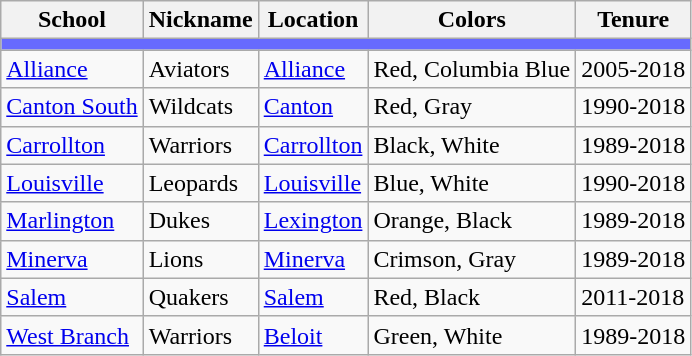<table class="wikitable sortable">
<tr>
<th>School</th>
<th>Nickname</th>
<th>Location</th>
<th>Colors</th>
<th>Tenure</th>
</tr>
<tr>
<th colspan="8" style="background:#676AFE;"></th>
</tr>
<tr>
<td><a href='#'>Alliance</a></td>
<td>Aviators</td>
<td><a href='#'>Alliance</a></td>
<td>Red, Columbia Blue <br> </td>
<td>2005-2018</td>
</tr>
<tr>
<td><a href='#'>Canton South</a></td>
<td>Wildcats</td>
<td><a href='#'>Canton</a></td>
<td>Red, Gray<br> </td>
<td>1990-2018</td>
</tr>
<tr>
<td><a href='#'>Carrollton</a></td>
<td>Warriors</td>
<td><a href='#'>Carrollton</a></td>
<td>Black, White<br> </td>
<td>1989-2018</td>
</tr>
<tr>
<td><a href='#'>Louisville</a></td>
<td>Leopards</td>
<td><a href='#'>Louisville</a></td>
<td>Blue, White <br>   </td>
<td>1990-2018</td>
</tr>
<tr>
<td><a href='#'>Marlington</a></td>
<td>Dukes</td>
<td><a href='#'>Lexington</a></td>
<td>Orange, Black <br>  </td>
<td>1989-2018</td>
</tr>
<tr>
<td><a href='#'>Minerva</a></td>
<td>Lions</td>
<td><a href='#'>Minerva</a></td>
<td>Crimson, Gray <br>  </td>
<td>1989-2018</td>
</tr>
<tr>
<td><a href='#'>Salem</a></td>
<td>Quakers</td>
<td><a href='#'>Salem</a></td>
<td>Red, Black <br>  </td>
<td>2011-2018</td>
</tr>
<tr>
<td><a href='#'>West Branch</a></td>
<td>Warriors</td>
<td><a href='#'>Beloit</a></td>
<td>Green, White <br>  </td>
<td>1989-2018</td>
</tr>
</table>
